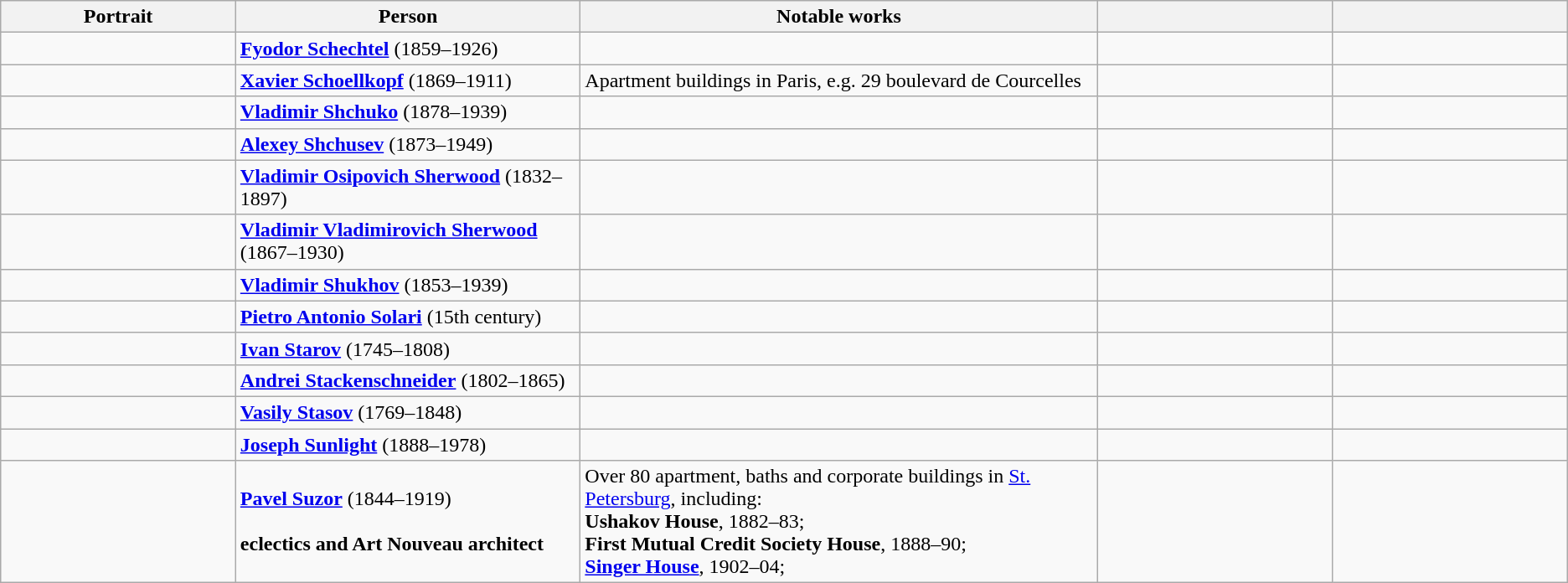<table class="wikitable">
<tr ">
<th style="width:15%;">Portrait</th>
<th style="width:22%;">Person</th>
<th style="width:33%;">Notable works</th>
<th style="width:15%;"></th>
<th style="width:15%;"></th>
</tr>
<tr>
<td></td>
<td><strong><a href='#'>Fyodor Schechtel</a></strong> (1859–1926)<br></td>
<td></td>
<td></td>
<td></td>
</tr>
<tr>
<td></td>
<td><strong><a href='#'>Xavier Schoellkopf</a></strong> (1869–1911)<br></td>
<td>Apartment buildings in Paris, e.g. 29 boulevard de Courcelles</td>
<td></td>
<td></td>
</tr>
<tr>
<td></td>
<td><strong><a href='#'>Vladimir Shchuko</a></strong> (1878–1939)<br></td>
<td></td>
<td></td>
<td></td>
</tr>
<tr>
<td></td>
<td><strong><a href='#'>Alexey Shchusev</a></strong> (1873–1949)<br></td>
<td></td>
<td></td>
<td></td>
</tr>
<tr>
<td></td>
<td><strong><a href='#'>Vladimir Osipovich Sherwood</a></strong> (1832–1897)<br></td>
<td></td>
<td></td>
<td></td>
</tr>
<tr>
<td></td>
<td><strong><a href='#'>Vladimir Vladimirovich Sherwood</a></strong> (1867–1930)<br></td>
<td></td>
<td></td>
<td></td>
</tr>
<tr>
<td></td>
<td><strong><a href='#'>Vladimir Shukhov</a></strong> (1853–1939)<br></td>
<td></td>
<td></td>
<td></td>
</tr>
<tr>
<td></td>
<td><strong><a href='#'>Pietro Antonio Solari</a></strong> (15th century)</td>
<td></td>
<td></td>
<td></td>
</tr>
<tr>
<td></td>
<td><strong><a href='#'>Ivan Starov</a></strong> (1745–1808)<br></td>
<td></td>
<td></td>
<td></td>
</tr>
<tr>
<td></td>
<td><strong><a href='#'>Andrei Stackenschneider</a></strong> (1802–1865)<br></td>
<td></td>
<td></td>
<td></td>
</tr>
<tr>
<td></td>
<td><strong><a href='#'>Vasily Stasov</a></strong> (1769–1848)</td>
<td></td>
<td></td>
<td></td>
</tr>
<tr>
<td></td>
<td><strong><a href='#'>Joseph Sunlight</a></strong> (1888–1978)<br></td>
<td></td>
<td></td>
<td></td>
</tr>
<tr>
<td></td>
<td><strong><a href='#'>Pavel Suzor</a></strong> (1844–1919)<br><br><strong>eclectics and Art Nouveau architect</strong></td>
<td>Over 80 apartment, baths and corporate buildings in <a href='#'>St. Petersburg</a>, including:<br><strong>Ushakov House</strong>, 1882–83;<br><strong>First Mutual Credit Society House</strong>, 1888–90; <br><strong><a href='#'>Singer House</a></strong>, 1902–04;</td>
<td></td>
<td></td>
</tr>
</table>
